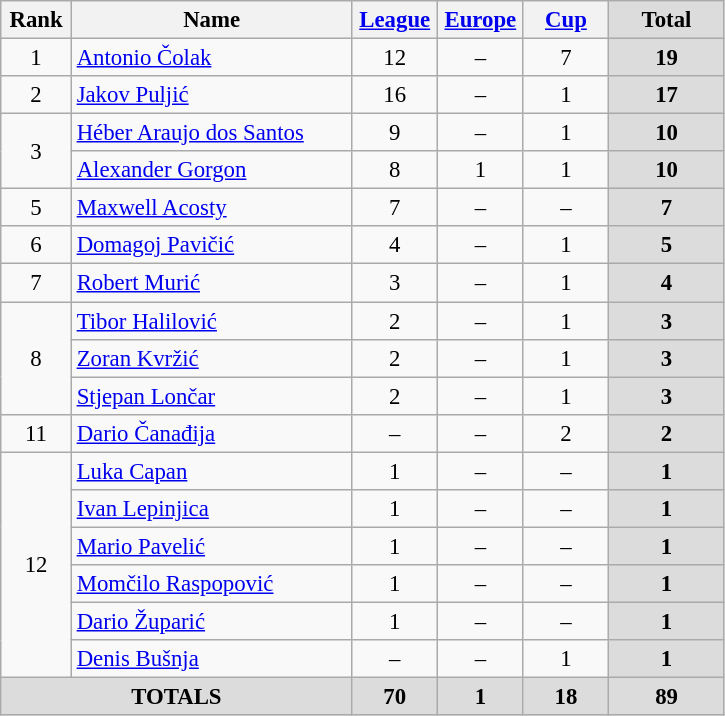<table class="wikitable" style="font-size: 95%; text-align: center;">
<tr>
<th width=40>Rank</th>
<th width=180>Name</th>
<th width=50><a href='#'>League</a></th>
<th width=50><a href='#'>Europe</a></th>
<th width=50><a href='#'>Cup</a></th>
<th width=70 style="background: #DCDCDC">Total</th>
</tr>
<tr>
<td rowspan=1>1</td>
<td style="text-align:left;"> <a href='#'>Antonio Čolak</a></td>
<td>12</td>
<td>–</td>
<td>7</td>
<th style="background: #DCDCDC">19</th>
</tr>
<tr>
<td rowspan=1>2</td>
<td style="text-align:left;"> <a href='#'>Jakov Puljić</a></td>
<td>16</td>
<td>–</td>
<td>1</td>
<th style="background: #DCDCDC">17</th>
</tr>
<tr>
<td rowspan=2>3</td>
<td style="text-align:left;"> <a href='#'>Héber Araujo dos Santos</a></td>
<td>9</td>
<td>–</td>
<td>1</td>
<th style="background: #DCDCDC">10</th>
</tr>
<tr>
<td style="text-align:left;"> <a href='#'>Alexander Gorgon</a></td>
<td>8</td>
<td>1</td>
<td>1</td>
<th style="background: #DCDCDC">10</th>
</tr>
<tr>
<td rowspan=1>5</td>
<td style="text-align:left;"> <a href='#'>Maxwell Acosty</a></td>
<td>7</td>
<td>–</td>
<td>–</td>
<th style="background: #DCDCDC">7</th>
</tr>
<tr>
<td rowspan=1>6</td>
<td style="text-align:left;"> <a href='#'>Domagoj Pavičić</a></td>
<td>4</td>
<td>–</td>
<td>1</td>
<th style="background: #DCDCDC">5</th>
</tr>
<tr>
<td rowspan=1>7</td>
<td style="text-align:left;"> <a href='#'>Robert Murić</a></td>
<td>3</td>
<td>–</td>
<td>1</td>
<th style="background: #DCDCDC">4</th>
</tr>
<tr>
<td rowspan=3>8</td>
<td style="text-align:left;"> <a href='#'>Tibor Halilović</a></td>
<td>2</td>
<td>–</td>
<td>1</td>
<th style="background: #DCDCDC">3</th>
</tr>
<tr>
<td style="text-align:left;"> <a href='#'>Zoran Kvržić</a></td>
<td>2</td>
<td>–</td>
<td>1</td>
<th style="background: #DCDCDC">3</th>
</tr>
<tr>
<td style="text-align:left;"> <a href='#'>Stjepan Lončar</a></td>
<td>2</td>
<td>–</td>
<td>1</td>
<th style="background: #DCDCDC">3</th>
</tr>
<tr>
<td rowspan=1>11</td>
<td style="text-align:left;"> <a href='#'>Dario Čanađija</a></td>
<td>–</td>
<td>–</td>
<td>2</td>
<th style="background: #DCDCDC">2</th>
</tr>
<tr>
<td rowspan=6>12</td>
<td style="text-align:left;"> <a href='#'>Luka Capan</a></td>
<td>1</td>
<td>–</td>
<td>–</td>
<th style="background: #DCDCDC">1</th>
</tr>
<tr>
<td style="text-align:left;"> <a href='#'>Ivan Lepinjica</a></td>
<td>1</td>
<td>–</td>
<td>–</td>
<th style="background: #DCDCDC">1</th>
</tr>
<tr>
<td style="text-align:left;"> <a href='#'>Mario Pavelić</a></td>
<td>1</td>
<td>–</td>
<td>–</td>
<th style="background: #DCDCDC">1</th>
</tr>
<tr>
<td style="text-align:left;"> <a href='#'>Momčilo Raspopović</a></td>
<td>1</td>
<td>–</td>
<td>–</td>
<th style="background: #DCDCDC">1</th>
</tr>
<tr>
<td style="text-align:left;"> <a href='#'>Dario Župarić</a></td>
<td>1</td>
<td>–</td>
<td>–</td>
<th style="background: #DCDCDC">1</th>
</tr>
<tr>
<td style="text-align:left;"> <a href='#'>Denis Bušnja</a></td>
<td>–</td>
<td>–</td>
<td>1</td>
<th style="background: #DCDCDC">1</th>
</tr>
<tr>
<th colspan="2" align="center" style="background: #DCDCDC">TOTALS</th>
<th style="background: #DCDCDC">70</th>
<th style="background: #DCDCDC">1</th>
<th style="background: #DCDCDC">18</th>
<th style="background: #DCDCDC">89</th>
</tr>
</table>
